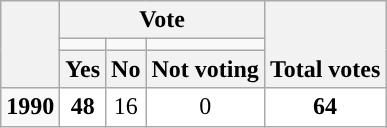<table class=wikitable style="text-align:center">
<tr style="vertical-align:bottom;">
<th rowspan=3></th>
<th colspan=3>Vote</th>
<th rowspan=3>Total votes</th>
</tr>
<tr style="height:5px">
<td style="background-color:"></td>
<td style="background-color:"></td>
<td style="background-color:"></td>
</tr>
<tr style="vertical-align:bottom;">
<th>Yes</th>
<th>No</th>
<th>Not voting</th>
</tr>
<tr>
<td><strong>1990</strong></td>
<td style="background:#fff;"><strong>48</strong></td>
<td style="background:#fff;">16</td>
<td style="background:#fff;">0</td>
<td style="background:#fff;"><strong>64</strong></td>
</tr>
</table>
